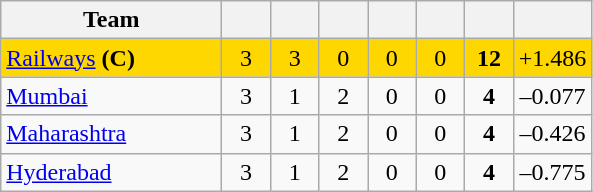<table class="wikitable" style="text-align:center">
<tr>
<th style="width:140px;">Team</th>
<th style="width:25px;"></th>
<th style="width:25px;"></th>
<th style="width:25px;"></th>
<th style="width:25px;"></th>
<th style="width:25px;"></th>
<th style="width:25px;"></th>
<th style="width:40px;"></th>
</tr>
<tr style="background:gold;">
<td style="text-align:left"><a href='#'>Railways</a> <strong>(C)</strong></td>
<td>3</td>
<td>3</td>
<td>0</td>
<td>0</td>
<td>0</td>
<td><strong>12</strong></td>
<td>+1.486</td>
</tr>
<tr>
<td style="text-align:left"><a href='#'>Mumbai</a></td>
<td>3</td>
<td>1</td>
<td>2</td>
<td>0</td>
<td>0</td>
<td><strong>4</strong></td>
<td>–0.077</td>
</tr>
<tr>
<td style="text-align:left"><a href='#'>Maharashtra</a></td>
<td>3</td>
<td>1</td>
<td>2</td>
<td>0</td>
<td>0</td>
<td><strong>4</strong></td>
<td>–0.426</td>
</tr>
<tr>
<td style="text-align:left"><a href='#'>Hyderabad</a></td>
<td>3</td>
<td>1</td>
<td>2</td>
<td>0</td>
<td>0</td>
<td><strong>4</strong></td>
<td>–0.775</td>
</tr>
</table>
